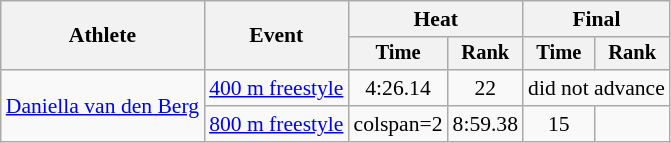<table class=wikitable style="font-size:90%">
<tr>
<th rowspan=2>Athlete</th>
<th rowspan=2>Event</th>
<th colspan="2">Heat</th>
<th colspan="2">Final</th>
</tr>
<tr style="font-size:95%">
<th>Time</th>
<th>Rank</th>
<th>Time</th>
<th>Rank</th>
</tr>
<tr align=center>
<td align=left rowspan=2><a href='#'>Daniella van den Berg</a></td>
<td align=left><a href='#'>400 m freestyle</a></td>
<td>4:26.14</td>
<td>22</td>
<td colspan=2>did not advance</td>
</tr>
<tr align=center>
<td align=left><a href='#'>800 m freestyle</a></td>
<td>colspan=2 </td>
<td>8:59.38</td>
<td>15</td>
</tr>
</table>
